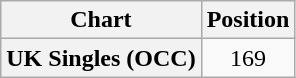<table class="wikitable plainrowheaders" style="text-align:center">
<tr>
<th scope="col">Chart</th>
<th scope="col">Position</th>
</tr>
<tr>
<th scope="row">UK Singles (OCC)</th>
<td>169</td>
</tr>
</table>
